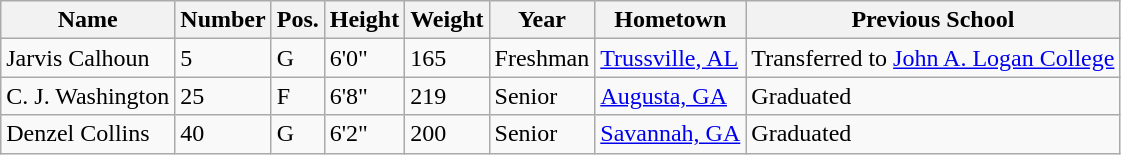<table class="wikitable sortable" border="1">
<tr>
<th>Name</th>
<th>Number</th>
<th>Pos.</th>
<th>Height</th>
<th>Weight</th>
<th>Year</th>
<th>Hometown</th>
<th class="unsortable">Previous School</th>
</tr>
<tr>
<td>Jarvis Calhoun</td>
<td>5</td>
<td>G</td>
<td>6'0"</td>
<td>165</td>
<td>Freshman</td>
<td><a href='#'>Trussville, AL</a></td>
<td>Transferred to <a href='#'>John A. Logan College</a></td>
</tr>
<tr>
<td>C. J. Washington</td>
<td>25</td>
<td>F</td>
<td>6'8"</td>
<td>219</td>
<td>Senior</td>
<td><a href='#'>Augusta, GA</a></td>
<td>Graduated</td>
</tr>
<tr>
<td>Denzel Collins</td>
<td>40</td>
<td>G</td>
<td>6'2"</td>
<td>200</td>
<td>Senior</td>
<td><a href='#'>Savannah, GA</a></td>
<td>Graduated</td>
</tr>
</table>
